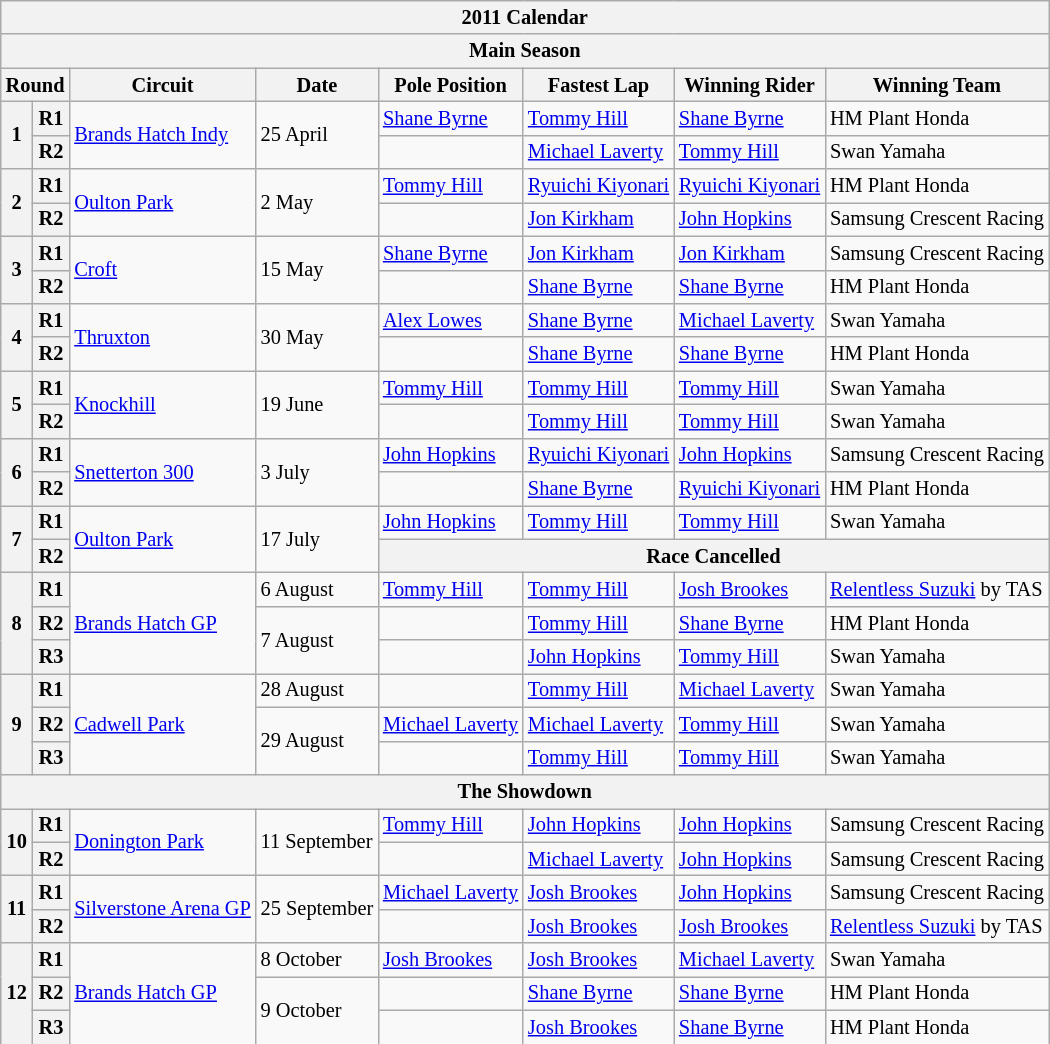<table class="wikitable" style="font-size: 85%">
<tr>
<th colspan=10>2011 Calendar</th>
</tr>
<tr>
<th colspan=8>Main Season</th>
</tr>
<tr>
<th colspan=2>Round</th>
<th>Circuit</th>
<th>Date</th>
<th>Pole Position</th>
<th>Fastest Lap</th>
<th>Winning Rider</th>
<th>Winning Team</th>
</tr>
<tr>
<th rowspan=2>1</th>
<th>R1</th>
<td rowspan=2> <a href='#'>Brands Hatch Indy</a></td>
<td rowspan=2>25 April</td>
<td> <a href='#'>Shane Byrne</a></td>
<td> <a href='#'>Tommy Hill</a></td>
<td> <a href='#'>Shane Byrne</a></td>
<td>HM Plant Honda</td>
</tr>
<tr>
<th>R2</th>
<td></td>
<td> <a href='#'>Michael Laverty</a></td>
<td> <a href='#'>Tommy Hill</a></td>
<td>Swan Yamaha</td>
</tr>
<tr>
<th rowspan=2>2</th>
<th>R1</th>
<td rowspan=2> <a href='#'>Oulton Park</a></td>
<td rowspan=2>2 May</td>
<td> <a href='#'>Tommy Hill</a></td>
<td> <a href='#'>Ryuichi Kiyonari</a></td>
<td> <a href='#'>Ryuichi Kiyonari</a></td>
<td>HM Plant Honda</td>
</tr>
<tr>
<th>R2</th>
<td></td>
<td> <a href='#'>Jon Kirkham</a></td>
<td> <a href='#'>John Hopkins</a></td>
<td>Samsung Crescent Racing</td>
</tr>
<tr>
<th rowspan=2>3</th>
<th>R1</th>
<td rowspan=2> <a href='#'>Croft</a></td>
<td rowspan=2>15 May</td>
<td> <a href='#'>Shane Byrne</a></td>
<td> <a href='#'>Jon Kirkham</a></td>
<td> <a href='#'>Jon Kirkham</a></td>
<td>Samsung Crescent Racing</td>
</tr>
<tr>
<th>R2</th>
<td></td>
<td> <a href='#'>Shane Byrne</a></td>
<td> <a href='#'>Shane Byrne</a></td>
<td>HM Plant Honda</td>
</tr>
<tr>
<th rowspan=2>4</th>
<th>R1</th>
<td rowspan=2> <a href='#'>Thruxton</a></td>
<td rowspan=2>30 May</td>
<td> <a href='#'>Alex Lowes</a></td>
<td> <a href='#'>Shane Byrne</a></td>
<td> <a href='#'>Michael Laverty</a></td>
<td>Swan Yamaha</td>
</tr>
<tr>
<th>R2</th>
<td></td>
<td> <a href='#'>Shane Byrne</a></td>
<td> <a href='#'>Shane Byrne</a></td>
<td>HM Plant Honda</td>
</tr>
<tr>
<th rowspan=2>5</th>
<th>R1</th>
<td rowspan=2> <a href='#'>Knockhill</a></td>
<td rowspan=2>19 June</td>
<td> <a href='#'>Tommy Hill</a></td>
<td> <a href='#'>Tommy Hill</a></td>
<td> <a href='#'>Tommy Hill</a></td>
<td>Swan Yamaha</td>
</tr>
<tr>
<th>R2</th>
<td></td>
<td> <a href='#'>Tommy Hill</a></td>
<td> <a href='#'>Tommy Hill</a></td>
<td>Swan Yamaha</td>
</tr>
<tr>
<th rowspan=2>6</th>
<th>R1</th>
<td rowspan=2> <a href='#'>Snetterton 300</a></td>
<td rowspan=2>3 July</td>
<td> <a href='#'>John Hopkins</a></td>
<td> <a href='#'>Ryuichi Kiyonari</a></td>
<td> <a href='#'>John Hopkins</a></td>
<td>Samsung Crescent Racing</td>
</tr>
<tr>
<th>R2</th>
<td></td>
<td> <a href='#'>Shane Byrne</a></td>
<td> <a href='#'>Ryuichi Kiyonari</a></td>
<td>HM Plant Honda</td>
</tr>
<tr>
<th rowspan=2>7</th>
<th>R1</th>
<td rowspan=2> <a href='#'>Oulton Park</a></td>
<td rowspan=2>17 July</td>
<td> <a href='#'>John Hopkins</a></td>
<td> <a href='#'>Tommy Hill</a></td>
<td> <a href='#'>Tommy Hill</a></td>
<td>Swan Yamaha</td>
</tr>
<tr>
<th>R2</th>
<th colspan=4>Race Cancelled</th>
</tr>
<tr>
<th rowspan=3>8</th>
<th>R1</th>
<td rowspan=3> <a href='#'>Brands Hatch GP</a></td>
<td>6 August</td>
<td> <a href='#'>Tommy Hill</a></td>
<td> <a href='#'>Tommy Hill</a></td>
<td> <a href='#'>Josh Brookes</a></td>
<td><a href='#'>Relentless Suzuki</a> by TAS</td>
</tr>
<tr>
<th>R2</th>
<td rowspan=2>7 August</td>
<td></td>
<td> <a href='#'>Tommy Hill</a></td>
<td> <a href='#'>Shane Byrne</a></td>
<td>HM Plant Honda</td>
</tr>
<tr>
<th>R3</th>
<td></td>
<td> <a href='#'>John Hopkins</a></td>
<td> <a href='#'>Tommy Hill</a></td>
<td>Swan Yamaha</td>
</tr>
<tr>
<th rowspan=3>9</th>
<th>R1</th>
<td rowspan=3> <a href='#'>Cadwell Park</a></td>
<td>28 August</td>
<td></td>
<td> <a href='#'>Tommy Hill</a></td>
<td> <a href='#'>Michael Laverty</a></td>
<td>Swan Yamaha</td>
</tr>
<tr>
<th>R2</th>
<td rowspan=2>29 August</td>
<td> <a href='#'>Michael Laverty</a></td>
<td> <a href='#'>Michael Laverty</a></td>
<td> <a href='#'>Tommy Hill</a></td>
<td>Swan Yamaha</td>
</tr>
<tr>
<th>R3</th>
<td></td>
<td> <a href='#'>Tommy Hill</a></td>
<td> <a href='#'>Tommy Hill</a></td>
<td>Swan Yamaha</td>
</tr>
<tr>
<th colspan=8>The Showdown</th>
</tr>
<tr>
<th rowspan=2>10</th>
<th>R1</th>
<td rowspan=2> <a href='#'>Donington Park</a></td>
<td rowspan=2>11 September</td>
<td> <a href='#'>Tommy Hill</a></td>
<td> <a href='#'>John Hopkins</a></td>
<td> <a href='#'>John Hopkins</a></td>
<td>Samsung Crescent Racing</td>
</tr>
<tr>
<th>R2</th>
<td></td>
<td> <a href='#'>Michael Laverty</a></td>
<td> <a href='#'>John Hopkins</a></td>
<td>Samsung Crescent Racing</td>
</tr>
<tr>
<th rowspan=2>11</th>
<th>R1</th>
<td rowspan=2> <a href='#'>Silverstone Arena GP</a></td>
<td rowspan=2>25 September</td>
<td> <a href='#'>Michael Laverty</a></td>
<td> <a href='#'>Josh Brookes</a></td>
<td> <a href='#'>John Hopkins</a></td>
<td>Samsung Crescent Racing</td>
</tr>
<tr>
<th>R2</th>
<td></td>
<td> <a href='#'>Josh Brookes</a></td>
<td> <a href='#'>Josh Brookes</a></td>
<td><a href='#'>Relentless Suzuki</a> by TAS</td>
</tr>
<tr>
<th rowspan=3>12</th>
<th>R1</th>
<td rowspan=3> <a href='#'>Brands Hatch GP</a></td>
<td>8 October</td>
<td> <a href='#'>Josh Brookes</a></td>
<td> <a href='#'>Josh Brookes</a></td>
<td> <a href='#'>Michael Laverty</a></td>
<td>Swan Yamaha</td>
</tr>
<tr>
<th>R2</th>
<td rowspan=2>9 October</td>
<td></td>
<td> <a href='#'>Shane Byrne</a></td>
<td> <a href='#'>Shane Byrne</a></td>
<td>HM Plant Honda</td>
</tr>
<tr>
<th>R3</th>
<td></td>
<td> <a href='#'>Josh Brookes</a></td>
<td> <a href='#'>Shane Byrne</a></td>
<td>HM Plant Honda</td>
</tr>
</table>
